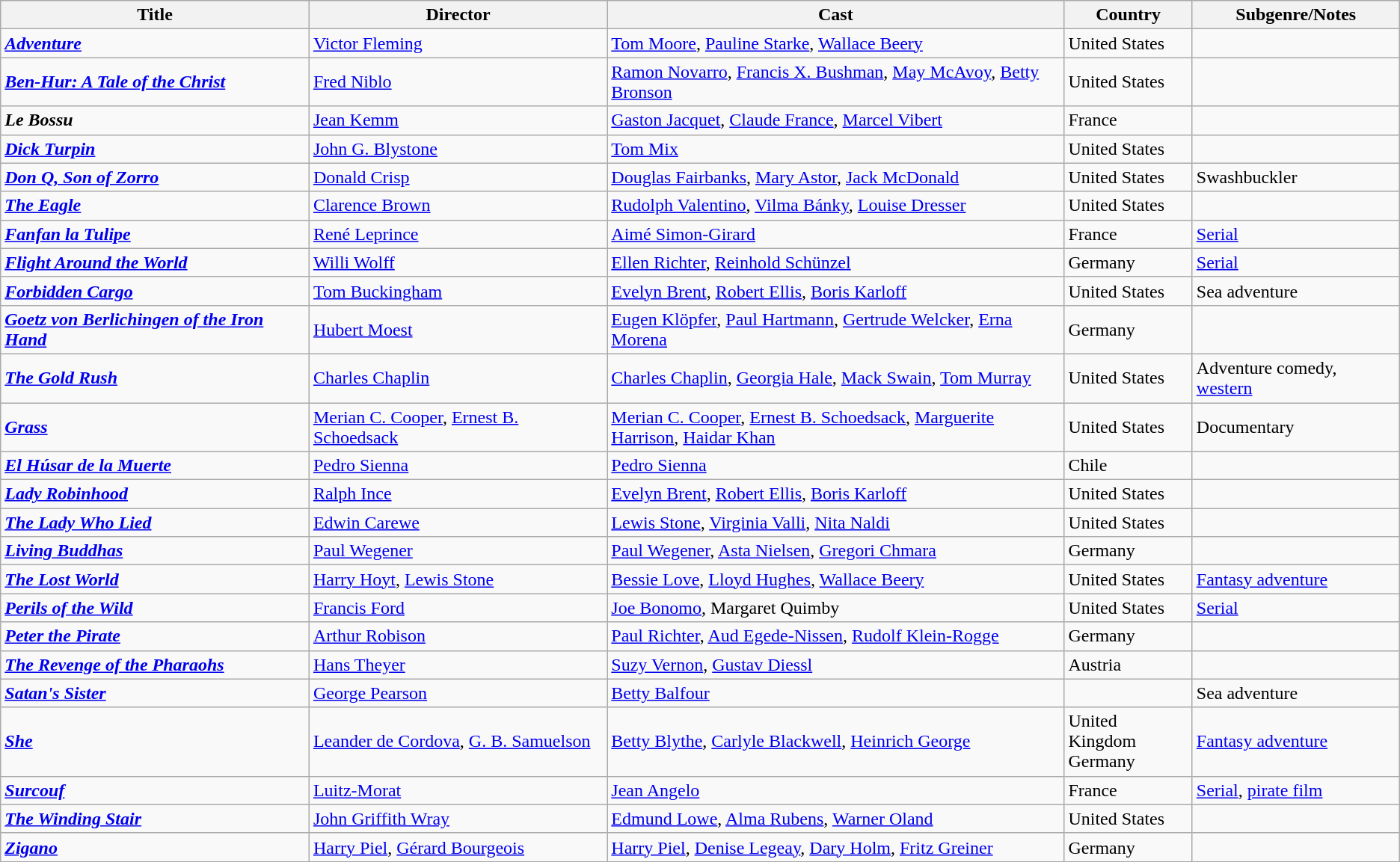<table class="wikitable">
<tr>
<th>Title</th>
<th>Director</th>
<th style="width: 400px;">Cast</th>
<th>Country</th>
<th>Subgenre/Notes</th>
</tr>
<tr>
<td><strong><em><a href='#'>Adventure</a></em></strong></td>
<td><a href='#'>Victor Fleming</a></td>
<td><a href='#'>Tom Moore</a>, <a href='#'>Pauline Starke</a>, <a href='#'>Wallace Beery</a></td>
<td>United States</td>
<td></td>
</tr>
<tr>
<td><strong><em><a href='#'>Ben-Hur: A Tale of the Christ</a></em></strong></td>
<td><a href='#'>Fred Niblo</a></td>
<td><a href='#'>Ramon Novarro</a>, <a href='#'>Francis X. Bushman</a>, <a href='#'>May McAvoy</a>, <a href='#'>Betty Bronson</a></td>
<td>United States</td>
<td></td>
</tr>
<tr>
<td><strong><em>Le Bossu</em></strong></td>
<td><a href='#'>Jean Kemm</a></td>
<td><a href='#'>Gaston Jacquet</a>, <a href='#'>Claude France</a>, <a href='#'>Marcel Vibert</a></td>
<td>France</td>
<td></td>
</tr>
<tr>
<td><strong><em><a href='#'>Dick Turpin</a></em></strong></td>
<td><a href='#'>John G. Blystone</a></td>
<td><a href='#'>Tom Mix</a></td>
<td>United States</td>
<td></td>
</tr>
<tr>
<td><strong><em><a href='#'>Don Q, Son of Zorro</a></em></strong></td>
<td><a href='#'>Donald Crisp</a></td>
<td><a href='#'>Douglas Fairbanks</a>, <a href='#'>Mary Astor</a>, <a href='#'>Jack McDonald</a></td>
<td>United States</td>
<td>Swashbuckler</td>
</tr>
<tr>
<td><strong><em><a href='#'>The Eagle</a></em></strong></td>
<td><a href='#'>Clarence Brown</a></td>
<td><a href='#'>Rudolph Valentino</a>, <a href='#'>Vilma Bánky</a>, <a href='#'>Louise Dresser</a></td>
<td>United States</td>
<td></td>
</tr>
<tr>
<td><strong><em><a href='#'>Fanfan la Tulipe</a></em></strong></td>
<td><a href='#'>René Leprince</a></td>
<td><a href='#'>Aimé Simon-Girard</a></td>
<td>France</td>
<td><a href='#'>Serial</a></td>
</tr>
<tr>
<td><strong><em><a href='#'>Flight Around the World</a></em></strong></td>
<td><a href='#'>Willi Wolff</a></td>
<td><a href='#'>Ellen Richter</a>, <a href='#'>Reinhold Schünzel</a></td>
<td>Germany</td>
<td><a href='#'>Serial</a></td>
</tr>
<tr>
<td><strong><em><a href='#'>Forbidden Cargo</a></em></strong></td>
<td><a href='#'>Tom Buckingham</a></td>
<td><a href='#'>Evelyn Brent</a>, <a href='#'>Robert Ellis</a>, <a href='#'>Boris Karloff</a></td>
<td>United States</td>
<td>Sea adventure</td>
</tr>
<tr>
<td><strong><em><a href='#'>Goetz von Berlichingen of the Iron Hand</a></em></strong></td>
<td><a href='#'>Hubert Moest</a></td>
<td><a href='#'>Eugen Klöpfer</a>, <a href='#'>Paul Hartmann</a>, <a href='#'>Gertrude Welcker</a>, <a href='#'>Erna Morena</a></td>
<td>Germany</td>
<td></td>
</tr>
<tr>
<td><strong><em><a href='#'>The Gold Rush</a></em></strong></td>
<td><a href='#'>Charles Chaplin</a></td>
<td><a href='#'>Charles Chaplin</a>, <a href='#'>Georgia Hale</a>, <a href='#'>Mack Swain</a>, <a href='#'>Tom Murray</a></td>
<td>United States</td>
<td>Adventure comedy, <a href='#'>western</a></td>
</tr>
<tr>
<td><strong><em><a href='#'>Grass</a></em></strong></td>
<td><a href='#'>Merian C. Cooper</a>, <a href='#'>Ernest B. Schoedsack</a></td>
<td><a href='#'>Merian C. Cooper</a>, <a href='#'>Ernest B. Schoedsack</a>, <a href='#'>Marguerite Harrison</a>, <a href='#'>Haidar Khan</a></td>
<td>United States</td>
<td>Documentary</td>
</tr>
<tr>
<td><strong><em><a href='#'>El Húsar de la Muerte</a></em></strong></td>
<td><a href='#'>Pedro Sienna</a></td>
<td><a href='#'>Pedro Sienna</a></td>
<td>Chile</td>
<td></td>
</tr>
<tr>
<td><strong><em><a href='#'>Lady Robinhood</a></em></strong></td>
<td><a href='#'>Ralph Ince</a></td>
<td><a href='#'>Evelyn Brent</a>, <a href='#'>Robert Ellis</a>, <a href='#'>Boris Karloff</a></td>
<td>United States</td>
<td></td>
</tr>
<tr>
<td><strong><em><a href='#'>The Lady Who Lied</a></em></strong></td>
<td><a href='#'>Edwin Carewe</a></td>
<td><a href='#'>Lewis Stone</a>, <a href='#'>Virginia Valli</a>, <a href='#'>Nita Naldi</a></td>
<td>United States</td>
<td></td>
</tr>
<tr>
<td><strong><em><a href='#'>Living Buddhas</a></em></strong></td>
<td><a href='#'>Paul Wegener</a></td>
<td><a href='#'>Paul Wegener</a>, <a href='#'>Asta Nielsen</a>, <a href='#'>Gregori Chmara</a></td>
<td>Germany</td>
<td></td>
</tr>
<tr>
<td><strong><em><a href='#'>The Lost World</a></em></strong></td>
<td><a href='#'>Harry Hoyt</a>, <a href='#'>Lewis Stone</a></td>
<td><a href='#'>Bessie Love</a>, <a href='#'>Lloyd Hughes</a>, <a href='#'>Wallace Beery</a></td>
<td>United States</td>
<td><a href='#'>Fantasy adventure</a></td>
</tr>
<tr>
<td><strong><em><a href='#'>Perils of the Wild</a></em></strong></td>
<td><a href='#'>Francis Ford</a></td>
<td><a href='#'>Joe Bonomo</a>, Margaret Quimby</td>
<td>United States</td>
<td><a href='#'>Serial</a></td>
</tr>
<tr>
<td><strong><em><a href='#'>Peter the Pirate</a></em></strong></td>
<td><a href='#'>Arthur Robison</a></td>
<td><a href='#'>Paul Richter</a>, <a href='#'>Aud Egede-Nissen</a>, <a href='#'>Rudolf Klein-Rogge</a></td>
<td>Germany</td>
<td></td>
</tr>
<tr>
<td><strong><em><a href='#'>The Revenge of the Pharaohs</a></em></strong></td>
<td><a href='#'>Hans Theyer</a></td>
<td><a href='#'>Suzy Vernon</a>, <a href='#'>Gustav Diessl</a></td>
<td>Austria</td>
<td></td>
</tr>
<tr>
<td><strong><em><a href='#'>Satan's Sister</a></em></strong></td>
<td><a href='#'>George Pearson</a></td>
<td><a href='#'>Betty Balfour</a></td>
<td></td>
<td>Sea adventure</td>
</tr>
<tr>
<td><strong><em><a href='#'>She</a></em></strong></td>
<td><a href='#'>Leander de Cordova</a>, <a href='#'>G. B. Samuelson</a></td>
<td><a href='#'>Betty Blythe</a>, <a href='#'>Carlyle Blackwell</a>, <a href='#'>Heinrich George</a></td>
<td>United Kingdom<br>Germany</td>
<td><a href='#'>Fantasy adventure</a></td>
</tr>
<tr>
<td><strong><em><a href='#'>Surcouf</a></em></strong></td>
<td><a href='#'>Luitz-Morat</a></td>
<td><a href='#'>Jean Angelo</a></td>
<td>France</td>
<td><a href='#'>Serial</a>, <a href='#'>pirate film</a></td>
</tr>
<tr>
<td><strong><em><a href='#'>The Winding Stair</a></em></strong></td>
<td><a href='#'>John Griffith Wray</a></td>
<td><a href='#'>Edmund Lowe</a>, <a href='#'>Alma Rubens</a>, <a href='#'>Warner Oland</a></td>
<td>United States</td>
<td></td>
</tr>
<tr>
<td><strong><em><a href='#'>Zigano</a></em></strong></td>
<td><a href='#'>Harry Piel</a>, <a href='#'>Gérard Bourgeois</a></td>
<td><a href='#'>Harry Piel</a>, <a href='#'>Denise Legeay</a>, <a href='#'>Dary Holm</a>, <a href='#'>Fritz Greiner</a></td>
<td>Germany</td>
<td></td>
</tr>
</table>
